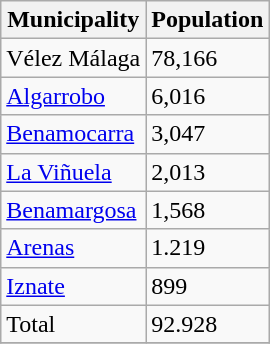<table class="wikitable">
<tr>
<th>Municipality</th>
<th>Population</th>
</tr>
<tr>
<td>Vélez Málaga</td>
<td>78,166</td>
</tr>
<tr>
<td><a href='#'>Algarrobo</a></td>
<td>6,016</td>
</tr>
<tr>
<td><a href='#'>Benamocarra</a></td>
<td>3,047</td>
</tr>
<tr>
<td><a href='#'>La Viñuela</a></td>
<td>2,013</td>
</tr>
<tr>
<td><a href='#'>Benamargosa</a></td>
<td>1,568</td>
</tr>
<tr>
<td><a href='#'>Arenas</a></td>
<td>1.219</td>
</tr>
<tr>
<td><a href='#'>Iznate</a></td>
<td>899</td>
</tr>
<tr>
<td>Total</td>
<td>92.928</td>
</tr>
<tr>
</tr>
</table>
